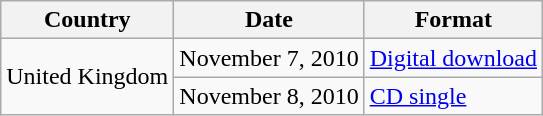<table class="wikitable">
<tr>
<th>Country</th>
<th>Date</th>
<th>Format</th>
</tr>
<tr>
<td rowspan="2">United Kingdom</td>
<td>November 7, 2010</td>
<td><a href='#'>Digital download</a></td>
</tr>
<tr>
<td>November 8, 2010</td>
<td><a href='#'>CD single</a></td>
</tr>
</table>
